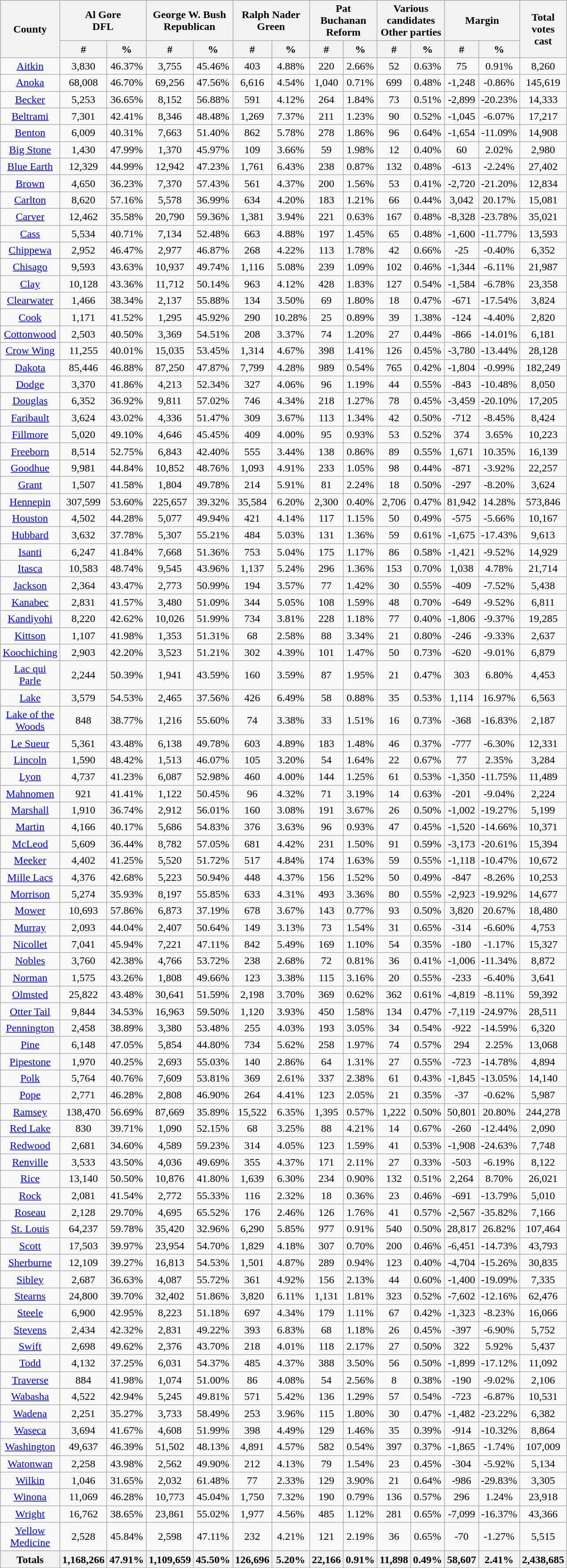<table width="60%" class="wikitable sortable" style="text-align:center">
<tr>
<th style="text-align:center;" rowspan="2">County</th>
<th style="text-align:center;" colspan="2">Al Gore<br>DFL</th>
<th style="text-align:center;" colspan="2">George W. Bush<br>Republican</th>
<th style="text-align:center;" colspan="2">Ralph Nader<br>Green</th>
<th style="text-align:center;" colspan="2">Pat Buchanan<br>Reform</th>
<th style="text-align:center;" colspan="2">Various candidates<br>Other parties</th>
<th style="text-align:center;" colspan="2">Margin</th>
<th style="text-align:center;" rowspan="2" style="text-align:center;">Total votes cast</th>
</tr>
<tr>
<th style="text-align:center;" data-sort-type="number">#</th>
<th style="text-align:center;" data-sort-type="number">%</th>
<th style="text-align:center;" data-sort-type="number">#</th>
<th style="text-align:center;" data-sort-type="number">%</th>
<th style="text-align:center;" data-sort-type="number">#</th>
<th style="text-align:center;" data-sort-type="number">%</th>
<th style="text-align:center;" data-sort-type="number">#</th>
<th style="text-align:center;" data-sort-type="number">%</th>
<th style="text-align:center;" data-sort-type="number">#</th>
<th style="text-align:center;" data-sort-type="number">%</th>
<th style="text-align:center;" data-sort-type="number">#</th>
<th style="text-align:center;" data-sort-type="number">%</th>
</tr>
<tr style="text-align:center;">
<td><a href='#'>Aitkin</a></td>
<td>3,830</td>
<td>46.37%</td>
<td>3,755</td>
<td>45.46%</td>
<td>403</td>
<td>4.88%</td>
<td>220</td>
<td>2.66%</td>
<td>52</td>
<td>0.63%</td>
<td>75</td>
<td>0.91%</td>
<td>8,260</td>
</tr>
<tr style="text-align:center;">
<td><a href='#'>Anoka</a></td>
<td>68,008</td>
<td>46.70%</td>
<td>69,256</td>
<td>47.56%</td>
<td>6,616</td>
<td>4.54%</td>
<td>1,040</td>
<td>0.71%</td>
<td>699</td>
<td>0.48%</td>
<td>-1,248</td>
<td>-0.86%</td>
<td>145,619</td>
</tr>
<tr style="text-align:center;">
<td><a href='#'>Becker</a></td>
<td>5,253</td>
<td>36.65%</td>
<td>8,152</td>
<td>56.88%</td>
<td>591</td>
<td>4.12%</td>
<td>264</td>
<td>1.84%</td>
<td>73</td>
<td>0.51%</td>
<td>-2,899</td>
<td>-20.23%</td>
<td>14,333</td>
</tr>
<tr style="text-align:center;">
<td><a href='#'>Beltrami</a></td>
<td>7,301</td>
<td>42.41%</td>
<td>8,346</td>
<td>48.48%</td>
<td>1,269</td>
<td>7.37%</td>
<td>211</td>
<td>1.23%</td>
<td>90</td>
<td>0.52%</td>
<td>-1,045</td>
<td>-6.07%</td>
<td>17,217</td>
</tr>
<tr style="text-align:center;">
<td><a href='#'>Benton</a></td>
<td>6,009</td>
<td>40.31%</td>
<td>7,663</td>
<td>51.40%</td>
<td>862</td>
<td>5.78%</td>
<td>278</td>
<td>1.86%</td>
<td>96</td>
<td>0.64%</td>
<td>-1,654</td>
<td>-11.09%</td>
<td>14,908</td>
</tr>
<tr style="text-align:center;">
<td><a href='#'>Big Stone</a></td>
<td>1,430</td>
<td>47.99%</td>
<td>1,370</td>
<td>45.97%</td>
<td>109</td>
<td>3.66%</td>
<td>59</td>
<td>1.98%</td>
<td>12</td>
<td>0.40%</td>
<td>60</td>
<td>2.02%</td>
<td>2,980</td>
</tr>
<tr style="text-align:center;">
<td><a href='#'>Blue Earth</a></td>
<td>12,329</td>
<td>44.99%</td>
<td>12,942</td>
<td>47.23%</td>
<td>1,761</td>
<td>6.43%</td>
<td>238</td>
<td>0.87%</td>
<td>132</td>
<td>0.48%</td>
<td>-613</td>
<td>-2.24%</td>
<td>27,402</td>
</tr>
<tr style="text-align:center;">
<td><a href='#'>Brown</a></td>
<td>4,650</td>
<td>36.23%</td>
<td>7,370</td>
<td>57.43%</td>
<td>561</td>
<td>4.37%</td>
<td>200</td>
<td>1.56%</td>
<td>53</td>
<td>0.41%</td>
<td>-2,720</td>
<td>-21.20%</td>
<td>12,834</td>
</tr>
<tr style="text-align:center;">
<td><a href='#'>Carlton</a></td>
<td>8,620</td>
<td>57.16%</td>
<td>5,578</td>
<td>36.99%</td>
<td>634</td>
<td>4.20%</td>
<td>183</td>
<td>1.21%</td>
<td>66</td>
<td>0.44%</td>
<td>3,042</td>
<td>20.17%</td>
<td>15,081</td>
</tr>
<tr style="text-align:center;">
<td><a href='#'>Carver</a></td>
<td>12,462</td>
<td>35.58%</td>
<td>20,790</td>
<td>59.36%</td>
<td>1,381</td>
<td>3.94%</td>
<td>221</td>
<td>0.63%</td>
<td>167</td>
<td>0.48%</td>
<td>-8,328</td>
<td>-23.78%</td>
<td>35,021</td>
</tr>
<tr style="text-align:center;">
<td><a href='#'>Cass</a></td>
<td>5,534</td>
<td>40.71%</td>
<td>7,134</td>
<td>52.48%</td>
<td>663</td>
<td>4.88%</td>
<td>197</td>
<td>1.45%</td>
<td>65</td>
<td>0.48%</td>
<td>-1,600</td>
<td>-11.77%</td>
<td>13,593</td>
</tr>
<tr style="text-align:center;">
<td><a href='#'>Chippewa</a></td>
<td>2,952</td>
<td>46.47%</td>
<td>2,977</td>
<td>46.87%</td>
<td>268</td>
<td>4.22%</td>
<td>113</td>
<td>1.78%</td>
<td>42</td>
<td>0.66%</td>
<td>-25</td>
<td>-0.40%</td>
<td>6,352</td>
</tr>
<tr style="text-align:center;">
<td><a href='#'>Chisago</a></td>
<td>9,593</td>
<td>43.63%</td>
<td>10,937</td>
<td>49.74%</td>
<td>1,116</td>
<td>5.08%</td>
<td>239</td>
<td>1.09%</td>
<td>102</td>
<td>0.46%</td>
<td>-1,344</td>
<td>-6.11%</td>
<td>21,987</td>
</tr>
<tr style="text-align:center;">
<td><a href='#'>Clay</a></td>
<td>10,128</td>
<td>43.36%</td>
<td>11,712</td>
<td>50.14%</td>
<td>963</td>
<td>4.12%</td>
<td>428</td>
<td>1.83%</td>
<td>127</td>
<td>0.54%</td>
<td>-1,584</td>
<td>-6.78%</td>
<td>23,358</td>
</tr>
<tr style="text-align:center;">
<td><a href='#'>Clearwater</a></td>
<td>1,466</td>
<td>38.34%</td>
<td>2,137</td>
<td>55.88%</td>
<td>134</td>
<td>3.50%</td>
<td>69</td>
<td>1.80%</td>
<td>18</td>
<td>0.47%</td>
<td>-671</td>
<td>-17.54%</td>
<td>3,824</td>
</tr>
<tr style="text-align:center;">
<td><a href='#'>Cook</a></td>
<td>1,171</td>
<td>41.52%</td>
<td>1,295</td>
<td>45.92%</td>
<td>290</td>
<td>10.28%</td>
<td>25</td>
<td>0.89%</td>
<td>39</td>
<td>1.38%</td>
<td>-124</td>
<td>-4.40%</td>
<td>2,820</td>
</tr>
<tr style="text-align:center;">
<td><a href='#'>Cottonwood</a></td>
<td>2,503</td>
<td>40.50%</td>
<td>3,369</td>
<td>54.51%</td>
<td>208</td>
<td>3.37%</td>
<td>74</td>
<td>1.20%</td>
<td>27</td>
<td>0.44%</td>
<td>-866</td>
<td>-14.01%</td>
<td>6,181</td>
</tr>
<tr style="text-align:center;">
<td><a href='#'>Crow Wing</a></td>
<td>11,255</td>
<td>40.01%</td>
<td>15,035</td>
<td>53.45%</td>
<td>1,314</td>
<td>4.67%</td>
<td>398</td>
<td>1.41%</td>
<td>126</td>
<td>0.45%</td>
<td>-3,780</td>
<td>-13.44%</td>
<td>28,128</td>
</tr>
<tr style="text-align:center;">
<td><a href='#'>Dakota</a></td>
<td>85,446</td>
<td>46.88%</td>
<td>87,250</td>
<td>47.87%</td>
<td>7,799</td>
<td>4.28%</td>
<td>989</td>
<td>0.54%</td>
<td>765</td>
<td>0.42%</td>
<td>-1,804</td>
<td>-0.99%</td>
<td>182,249</td>
</tr>
<tr style="text-align:center;">
<td><a href='#'>Dodge</a></td>
<td>3,370</td>
<td>41.86%</td>
<td>4,213</td>
<td>52.34%</td>
<td>327</td>
<td>4.06%</td>
<td>96</td>
<td>1.19%</td>
<td>44</td>
<td>0.55%</td>
<td>-843</td>
<td>-10.48%</td>
<td>8,050</td>
</tr>
<tr style="text-align:center;">
<td><a href='#'>Douglas</a></td>
<td>6,352</td>
<td>36.92%</td>
<td>9,811</td>
<td>57.02%</td>
<td>746</td>
<td>4.34%</td>
<td>218</td>
<td>1.27%</td>
<td>78</td>
<td>0.45%</td>
<td>-3,459</td>
<td>-20.10%</td>
<td>17,205</td>
</tr>
<tr style="text-align:center;">
<td><a href='#'>Faribault</a></td>
<td>3,624</td>
<td>43.02%</td>
<td>4,336</td>
<td>51.47%</td>
<td>309</td>
<td>3.67%</td>
<td>113</td>
<td>1.34%</td>
<td>42</td>
<td>0.50%</td>
<td>-712</td>
<td>-8.45%</td>
<td>8,424</td>
</tr>
<tr style="text-align:center;">
<td><a href='#'>Fillmore</a></td>
<td>5,020</td>
<td>49.10%</td>
<td>4,646</td>
<td>45.45%</td>
<td>409</td>
<td>4.00%</td>
<td>95</td>
<td>0.93%</td>
<td>53</td>
<td>0.52%</td>
<td>374</td>
<td>3.65%</td>
<td>10,223</td>
</tr>
<tr style="text-align:center;">
<td><a href='#'>Freeborn</a></td>
<td>8,514</td>
<td>52.75%</td>
<td>6,843</td>
<td>42.40%</td>
<td>555</td>
<td>3.44%</td>
<td>138</td>
<td>0.86%</td>
<td>89</td>
<td>0.55%</td>
<td>1,671</td>
<td>10.35%</td>
<td>16,139</td>
</tr>
<tr style="text-align:center;">
<td><a href='#'>Goodhue</a></td>
<td>9,981</td>
<td>44.84%</td>
<td>10,852</td>
<td>48.76%</td>
<td>1,093</td>
<td>4.91%</td>
<td>233</td>
<td>1.05%</td>
<td>98</td>
<td>0.44%</td>
<td>-871</td>
<td>-3.92%</td>
<td>22,257</td>
</tr>
<tr style="text-align:center;">
<td><a href='#'>Grant</a></td>
<td>1,507</td>
<td>41.58%</td>
<td>1,804</td>
<td>49.78%</td>
<td>214</td>
<td>5.91%</td>
<td>81</td>
<td>2.24%</td>
<td>18</td>
<td>0.50%</td>
<td>-297</td>
<td>-8.20%</td>
<td>3,624</td>
</tr>
<tr style="text-align:center;">
<td><a href='#'>Hennepin</a></td>
<td>307,599</td>
<td>53.60%</td>
<td>225,657</td>
<td>39.32%</td>
<td>35,584</td>
<td>6.20%</td>
<td>2,300</td>
<td>0.40%</td>
<td>2,706</td>
<td>0.47%</td>
<td>81,942</td>
<td>14.28%</td>
<td>573,846</td>
</tr>
<tr style="text-align:center;">
<td><a href='#'>Houston</a></td>
<td>4,502</td>
<td>44.28%</td>
<td>5,077</td>
<td>49.94%</td>
<td>421</td>
<td>4.14%</td>
<td>117</td>
<td>1.15%</td>
<td>50</td>
<td>0.49%</td>
<td>-575</td>
<td>-5.66%</td>
<td>10,167</td>
</tr>
<tr style="text-align:center;">
<td><a href='#'>Hubbard</a></td>
<td>3,632</td>
<td>37.78%</td>
<td>5,307</td>
<td>55.21%</td>
<td>484</td>
<td>5.03%</td>
<td>131</td>
<td>1.36%</td>
<td>59</td>
<td>0.61%</td>
<td>-1,675</td>
<td>-17.43%</td>
<td>9,613</td>
</tr>
<tr style="text-align:center;">
<td><a href='#'>Isanti</a></td>
<td>6,247</td>
<td>41.84%</td>
<td>7,668</td>
<td>51.36%</td>
<td>753</td>
<td>5.04%</td>
<td>175</td>
<td>1.17%</td>
<td>86</td>
<td>0.58%</td>
<td>-1,421</td>
<td>-9.52%</td>
<td>14,929</td>
</tr>
<tr style="text-align:center;">
<td><a href='#'>Itasca</a></td>
<td>10,583</td>
<td>48.74%</td>
<td>9,545</td>
<td>43.96%</td>
<td>1,137</td>
<td>5.24%</td>
<td>296</td>
<td>1.36%</td>
<td>153</td>
<td>0.70%</td>
<td>1,038</td>
<td>4.78%</td>
<td>21,714</td>
</tr>
<tr style="text-align:center;">
<td><a href='#'>Jackson</a></td>
<td>2,364</td>
<td>43.47%</td>
<td>2,773</td>
<td>50.99%</td>
<td>194</td>
<td>3.57%</td>
<td>77</td>
<td>1.42%</td>
<td>30</td>
<td>0.55%</td>
<td>-409</td>
<td>-7.52%</td>
<td>5,438</td>
</tr>
<tr style="text-align:center;">
<td><a href='#'>Kanabec</a></td>
<td>2,831</td>
<td>41.57%</td>
<td>3,480</td>
<td>51.09%</td>
<td>344</td>
<td>5.05%</td>
<td>108</td>
<td>1.59%</td>
<td>48</td>
<td>0.70%</td>
<td>-649</td>
<td>-9.52%</td>
<td>6,811</td>
</tr>
<tr style="text-align:center;">
<td><a href='#'>Kandiyohi</a></td>
<td>8,220</td>
<td>42.62%</td>
<td>10,026</td>
<td>51.99%</td>
<td>734</td>
<td>3.81%</td>
<td>228</td>
<td>1.18%</td>
<td>77</td>
<td>0.40%</td>
<td>-1,806</td>
<td>-9.37%</td>
<td>19,285</td>
</tr>
<tr style="text-align:center;">
<td><a href='#'>Kittson</a></td>
<td>1,107</td>
<td>41.98%</td>
<td>1,353</td>
<td>51.31%</td>
<td>68</td>
<td>2.58%</td>
<td>88</td>
<td>3.34%</td>
<td>21</td>
<td>0.80%</td>
<td>-246</td>
<td>-9.33%</td>
<td>2,637</td>
</tr>
<tr style="text-align:center;">
<td><a href='#'>Koochiching</a></td>
<td>2,903</td>
<td>42.20%</td>
<td>3,523</td>
<td>51.21%</td>
<td>302</td>
<td>4.39%</td>
<td>101</td>
<td>1.47%</td>
<td>50</td>
<td>0.73%</td>
<td>-620</td>
<td>-9.01%</td>
<td>6,879</td>
</tr>
<tr style="text-align:center;">
<td><a href='#'>Lac qui Parle</a></td>
<td>2,244</td>
<td>50.39%</td>
<td>1,941</td>
<td>43.59%</td>
<td>160</td>
<td>3.59%</td>
<td>87</td>
<td>1.95%</td>
<td>21</td>
<td>0.47%</td>
<td>303</td>
<td>6.80%</td>
<td>4,453</td>
</tr>
<tr style="text-align:center;">
<td><a href='#'>Lake</a></td>
<td>3,579</td>
<td>54.53%</td>
<td>2,465</td>
<td>37.56%</td>
<td>426</td>
<td>6.49%</td>
<td>58</td>
<td>0.88%</td>
<td>35</td>
<td>0.53%</td>
<td>1,114</td>
<td>16.97%</td>
<td>6,563</td>
</tr>
<tr style="text-align:center;">
<td><a href='#'>Lake of the Woods</a></td>
<td>848</td>
<td>38.77%</td>
<td>1,216</td>
<td>55.60%</td>
<td>74</td>
<td>3.38%</td>
<td>33</td>
<td>1.51%</td>
<td>16</td>
<td>0.73%</td>
<td>-368</td>
<td>-16.83%</td>
<td>2,187</td>
</tr>
<tr style="text-align:center;">
<td><a href='#'>Le Sueur</a></td>
<td>5,361</td>
<td>43.48%</td>
<td>6,138</td>
<td>49.78%</td>
<td>603</td>
<td>4.89%</td>
<td>183</td>
<td>1.48%</td>
<td>46</td>
<td>0.37%</td>
<td>-777</td>
<td>-6.30%</td>
<td>12,331</td>
</tr>
<tr style="text-align:center;">
<td><a href='#'>Lincoln</a></td>
<td>1,590</td>
<td>48.42%</td>
<td>1,513</td>
<td>46.07%</td>
<td>105</td>
<td>3.20%</td>
<td>54</td>
<td>1.64%</td>
<td>22</td>
<td>0.67%</td>
<td>77</td>
<td>2.35%</td>
<td>3,284</td>
</tr>
<tr style="text-align:center;">
<td><a href='#'>Lyon</a></td>
<td>4,737</td>
<td>41.23%</td>
<td>6,087</td>
<td>52.98%</td>
<td>460</td>
<td>4.00%</td>
<td>144</td>
<td>1.25%</td>
<td>61</td>
<td>0.53%</td>
<td>-1,350</td>
<td>-11.75%</td>
<td>11,489</td>
</tr>
<tr style="text-align:center;">
<td><a href='#'>Mahnomen</a></td>
<td>921</td>
<td>41.41%</td>
<td>1,122</td>
<td>50.45%</td>
<td>96</td>
<td>4.32%</td>
<td>71</td>
<td>3.19%</td>
<td>14</td>
<td>0.63%</td>
<td>-201</td>
<td>-9.04%</td>
<td>2,224</td>
</tr>
<tr style="text-align:center;">
<td><a href='#'>Marshall</a></td>
<td>1,910</td>
<td>36.74%</td>
<td>2,912</td>
<td>56.01%</td>
<td>160</td>
<td>3.08%</td>
<td>191</td>
<td>3.67%</td>
<td>26</td>
<td>0.50%</td>
<td>-1,002</td>
<td>-19.27%</td>
<td>5,199</td>
</tr>
<tr style="text-align:center;">
<td><a href='#'>Martin</a></td>
<td>4,166</td>
<td>40.17%</td>
<td>5,686</td>
<td>54.83%</td>
<td>376</td>
<td>3.63%</td>
<td>96</td>
<td>0.93%</td>
<td>47</td>
<td>0.45%</td>
<td>-1,520</td>
<td>-14.66%</td>
<td>10,371</td>
</tr>
<tr style="text-align:center;">
<td><a href='#'>McLeod</a></td>
<td>5,609</td>
<td>36.44%</td>
<td>8,782</td>
<td>57.05%</td>
<td>681</td>
<td>4.42%</td>
<td>231</td>
<td>1.50%</td>
<td>91</td>
<td>0.59%</td>
<td>-3,173</td>
<td>-20.61%</td>
<td>15,394</td>
</tr>
<tr style="text-align:center;">
<td><a href='#'>Meeker</a></td>
<td>4,402</td>
<td>41.25%</td>
<td>5,520</td>
<td>51.72%</td>
<td>517</td>
<td>4.84%</td>
<td>174</td>
<td>1.63%</td>
<td>59</td>
<td>0.55%</td>
<td>-1,118</td>
<td>-10.47%</td>
<td>10,672</td>
</tr>
<tr style="text-align:center;">
<td><a href='#'>Mille Lacs</a></td>
<td>4,376</td>
<td>42.68%</td>
<td>5,223</td>
<td>50.94%</td>
<td>448</td>
<td>4.37%</td>
<td>156</td>
<td>1.52%</td>
<td>50</td>
<td>0.49%</td>
<td>-847</td>
<td>-8.26%</td>
<td>10,253</td>
</tr>
<tr style="text-align:center;">
<td><a href='#'>Morrison</a></td>
<td>5,274</td>
<td>35.93%</td>
<td>8,197</td>
<td>55.85%</td>
<td>633</td>
<td>4.31%</td>
<td>493</td>
<td>3.36%</td>
<td>80</td>
<td>0.55%</td>
<td>-2,923</td>
<td>-19.92%</td>
<td>14,677</td>
</tr>
<tr style="text-align:center;">
<td><a href='#'>Mower</a></td>
<td>10,693</td>
<td>57.86%</td>
<td>6,873</td>
<td>37.19%</td>
<td>678</td>
<td>3.67%</td>
<td>143</td>
<td>0.77%</td>
<td>93</td>
<td>0.50%</td>
<td>3,820</td>
<td>20.67%</td>
<td>18,480</td>
</tr>
<tr style="text-align:center;">
<td><a href='#'>Murray</a></td>
<td>2,093</td>
<td>44.04%</td>
<td>2,407</td>
<td>50.64%</td>
<td>149</td>
<td>3.13%</td>
<td>73</td>
<td>1.54%</td>
<td>31</td>
<td>0.65%</td>
<td>-314</td>
<td>-6.60%</td>
<td>4,753</td>
</tr>
<tr style="text-align:center;">
<td><a href='#'>Nicollet</a></td>
<td>7,041</td>
<td>45.94%</td>
<td>7,221</td>
<td>47.11%</td>
<td>842</td>
<td>5.49%</td>
<td>169</td>
<td>1.10%</td>
<td>54</td>
<td>0.35%</td>
<td>-180</td>
<td>-1.17%</td>
<td>15,327</td>
</tr>
<tr style="text-align:center;">
<td><a href='#'>Nobles</a></td>
<td>3,760</td>
<td>42.38%</td>
<td>4,766</td>
<td>53.72%</td>
<td>238</td>
<td>2.68%</td>
<td>72</td>
<td>0.81%</td>
<td>36</td>
<td>0.41%</td>
<td>-1,006</td>
<td>-11.34%</td>
<td>8,872</td>
</tr>
<tr style="text-align:center;">
<td><a href='#'>Norman</a></td>
<td>1,575</td>
<td>43.26%</td>
<td>1,808</td>
<td>49.66%</td>
<td>123</td>
<td>3.38%</td>
<td>115</td>
<td>3.16%</td>
<td>20</td>
<td>0.55%</td>
<td>-233</td>
<td>-6.40%</td>
<td>3,641</td>
</tr>
<tr style="text-align:center;">
<td><a href='#'>Olmsted</a></td>
<td>25,822</td>
<td>43.48%</td>
<td>30,641</td>
<td>51.59%</td>
<td>2,198</td>
<td>3.70%</td>
<td>369</td>
<td>0.62%</td>
<td>362</td>
<td>0.61%</td>
<td>-4,819</td>
<td>-8.11%</td>
<td>59,392</td>
</tr>
<tr style="text-align:center;">
<td><a href='#'>Otter Tail</a></td>
<td>9,844</td>
<td>34.53%</td>
<td>16,963</td>
<td>59.50%</td>
<td>1,120</td>
<td>3.93%</td>
<td>450</td>
<td>1.58%</td>
<td>134</td>
<td>0.47%</td>
<td>-7,119</td>
<td>-24.97%</td>
<td>28,511</td>
</tr>
<tr style="text-align:center;">
<td><a href='#'>Pennington</a></td>
<td>2,458</td>
<td>38.89%</td>
<td>3,380</td>
<td>53.48%</td>
<td>255</td>
<td>4.03%</td>
<td>193</td>
<td>3.05%</td>
<td>34</td>
<td>0.54%</td>
<td>-922</td>
<td>-14.59%</td>
<td>6,320</td>
</tr>
<tr style="text-align:center;">
<td><a href='#'>Pine</a></td>
<td>6,148</td>
<td>47.05%</td>
<td>5,854</td>
<td>44.80%</td>
<td>734</td>
<td>5.62%</td>
<td>258</td>
<td>1.97%</td>
<td>74</td>
<td>0.57%</td>
<td>294</td>
<td>2.25%</td>
<td>13,068</td>
</tr>
<tr style="text-align:center;">
<td><a href='#'>Pipestone</a></td>
<td>1,970</td>
<td>40.25%</td>
<td>2,693</td>
<td>55.03%</td>
<td>140</td>
<td>2.86%</td>
<td>64</td>
<td>1.31%</td>
<td>27</td>
<td>0.55%</td>
<td>-723</td>
<td>-14.78%</td>
<td>4,894</td>
</tr>
<tr style="text-align:center;">
<td><a href='#'>Polk</a></td>
<td>5,764</td>
<td>40.76%</td>
<td>7,609</td>
<td>53.81%</td>
<td>369</td>
<td>2.61%</td>
<td>337</td>
<td>2.38%</td>
<td>61</td>
<td>0.43%</td>
<td>-1,845</td>
<td>-13.05%</td>
<td>14,140</td>
</tr>
<tr style="text-align:center;">
<td><a href='#'>Pope</a></td>
<td>2,771</td>
<td>46.28%</td>
<td>2,808</td>
<td>46.90%</td>
<td>264</td>
<td>4.41%</td>
<td>123</td>
<td>2.05%</td>
<td>21</td>
<td>0.35%</td>
<td>-37</td>
<td>-0.62%</td>
<td>5,987</td>
</tr>
<tr style="text-align:center;">
<td><a href='#'>Ramsey</a></td>
<td>138,470</td>
<td>56.69%</td>
<td>87,669</td>
<td>35.89%</td>
<td>15,522</td>
<td>6.35%</td>
<td>1,395</td>
<td>0.57%</td>
<td>1,222</td>
<td>0.50%</td>
<td>50,801</td>
<td>20.80%</td>
<td>244,278</td>
</tr>
<tr style="text-align:center;">
<td><a href='#'>Red Lake</a></td>
<td>830</td>
<td>39.71%</td>
<td>1,090</td>
<td>52.15%</td>
<td>68</td>
<td>3.25%</td>
<td>88</td>
<td>4.21%</td>
<td>14</td>
<td>0.67%</td>
<td>-260</td>
<td>-12.44%</td>
<td>2,090</td>
</tr>
<tr style="text-align:center;">
<td><a href='#'>Redwood</a></td>
<td>2,681</td>
<td>34.60%</td>
<td>4,589</td>
<td>59.23%</td>
<td>314</td>
<td>4.05%</td>
<td>123</td>
<td>1.59%</td>
<td>41</td>
<td>0.53%</td>
<td>-1,908</td>
<td>-24.63%</td>
<td>7,748</td>
</tr>
<tr style="text-align:center;">
<td><a href='#'>Renville</a></td>
<td>3,533</td>
<td>43.50%</td>
<td>4,036</td>
<td>49.69%</td>
<td>355</td>
<td>4.37%</td>
<td>171</td>
<td>2.11%</td>
<td>27</td>
<td>0.33%</td>
<td>-503</td>
<td>-6.19%</td>
<td>8,122</td>
</tr>
<tr style="text-align:center;">
<td><a href='#'>Rice</a></td>
<td>13,140</td>
<td>50.50%</td>
<td>10,876</td>
<td>41.80%</td>
<td>1,639</td>
<td>6.30%</td>
<td>234</td>
<td>0.90%</td>
<td>132</td>
<td>0.51%</td>
<td>2,264</td>
<td>8.70%</td>
<td>26,021</td>
</tr>
<tr style="text-align:center;">
<td><a href='#'>Rock</a></td>
<td>2,081</td>
<td>41.54%</td>
<td>2,772</td>
<td>55.33%</td>
<td>116</td>
<td>2.32%</td>
<td>18</td>
<td>0.36%</td>
<td>23</td>
<td>0.46%</td>
<td>-691</td>
<td>-13.79%</td>
<td>5,010</td>
</tr>
<tr style="text-align:center;">
<td><a href='#'>Roseau</a></td>
<td>2,128</td>
<td>29.70%</td>
<td>4,695</td>
<td>65.52%</td>
<td>176</td>
<td>2.46%</td>
<td>126</td>
<td>1.76%</td>
<td>41</td>
<td>0.57%</td>
<td>-2,567</td>
<td>-35.82%</td>
<td>7,166</td>
</tr>
<tr style="text-align:center;">
<td><a href='#'>St. Louis</a></td>
<td>64,237</td>
<td>59.78%</td>
<td>35,420</td>
<td>32.96%</td>
<td>6,290</td>
<td>5.85%</td>
<td>977</td>
<td>0.91%</td>
<td>540</td>
<td>0.50%</td>
<td>28,817</td>
<td>26.82%</td>
<td>107,464</td>
</tr>
<tr style="text-align:center;">
<td><a href='#'>Scott</a></td>
<td>17,503</td>
<td>39.97%</td>
<td>23,954</td>
<td>54.70%</td>
<td>1,829</td>
<td>4.18%</td>
<td>307</td>
<td>0.70%</td>
<td>200</td>
<td>0.46%</td>
<td>-6,451</td>
<td>-14.73%</td>
<td>43,793</td>
</tr>
<tr style="text-align:center;">
<td><a href='#'>Sherburne</a></td>
<td>12,109</td>
<td>39.27%</td>
<td>16,813</td>
<td>54.53%</td>
<td>1,501</td>
<td>4.87%</td>
<td>289</td>
<td>0.94%</td>
<td>123</td>
<td>0.40%</td>
<td>-4,704</td>
<td>-15.26%</td>
<td>30,835</td>
</tr>
<tr style="text-align:center;">
<td><a href='#'>Sibley</a></td>
<td>2,687</td>
<td>36.63%</td>
<td>4,087</td>
<td>55.72%</td>
<td>361</td>
<td>4.92%</td>
<td>156</td>
<td>2.13%</td>
<td>44</td>
<td>0.60%</td>
<td>-1,400</td>
<td>-19.09%</td>
<td>7,335</td>
</tr>
<tr style="text-align:center;">
<td><a href='#'>Stearns</a></td>
<td>24,800</td>
<td>39.70%</td>
<td>32,402</td>
<td>51.86%</td>
<td>3,820</td>
<td>6.11%</td>
<td>1,131</td>
<td>1.81%</td>
<td>323</td>
<td>0.52%</td>
<td>-7,602</td>
<td>-12.16%</td>
<td>62,476</td>
</tr>
<tr style="text-align:center;">
<td><a href='#'>Steele</a></td>
<td>6,900</td>
<td>42.95%</td>
<td>8,223</td>
<td>51.18%</td>
<td>697</td>
<td>4.34%</td>
<td>179</td>
<td>1.11%</td>
<td>67</td>
<td>0.42%</td>
<td>-1,323</td>
<td>-8.23%</td>
<td>16,066</td>
</tr>
<tr style="text-align:center;">
<td><a href='#'>Stevens</a></td>
<td>2,434</td>
<td>42.32%</td>
<td>2,831</td>
<td>49.22%</td>
<td>393</td>
<td>6.83%</td>
<td>68</td>
<td>1.18%</td>
<td>26</td>
<td>0.45%</td>
<td>-397</td>
<td>-6.90%</td>
<td>5,752</td>
</tr>
<tr style="text-align:center;">
<td><a href='#'>Swift</a></td>
<td>2,698</td>
<td>49.62%</td>
<td>2,376</td>
<td>43.70%</td>
<td>218</td>
<td>4.01%</td>
<td>118</td>
<td>2.17%</td>
<td>27</td>
<td>0.50%</td>
<td>322</td>
<td>5.92%</td>
<td>5,437</td>
</tr>
<tr style="text-align:center;">
<td><a href='#'>Todd</a></td>
<td>4,132</td>
<td>37.25%</td>
<td>6,031</td>
<td>54.37%</td>
<td>485</td>
<td>4.37%</td>
<td>388</td>
<td>3.50%</td>
<td>56</td>
<td>0.50%</td>
<td>-1,899</td>
<td>-17.12%</td>
<td>11,092</td>
</tr>
<tr style="text-align:center;">
<td><a href='#'>Traverse</a></td>
<td>884</td>
<td>41.98%</td>
<td>1,074</td>
<td>51.00%</td>
<td>86</td>
<td>4.08%</td>
<td>54</td>
<td>2.56%</td>
<td>8</td>
<td>0.38%</td>
<td>-190</td>
<td>-9.02%</td>
<td>2,106</td>
</tr>
<tr style="text-align:center;">
<td><a href='#'>Wabasha</a></td>
<td>4,522</td>
<td>42.94%</td>
<td>5,245</td>
<td>49.81%</td>
<td>571</td>
<td>5.42%</td>
<td>136</td>
<td>1.29%</td>
<td>57</td>
<td>0.54%</td>
<td>-723</td>
<td>-6.87%</td>
<td>10,531</td>
</tr>
<tr style="text-align:center;">
<td><a href='#'>Wadena</a></td>
<td>2,251</td>
<td>35.27%</td>
<td>3,733</td>
<td>58.49%</td>
<td>253</td>
<td>3.96%</td>
<td>115</td>
<td>1.80%</td>
<td>30</td>
<td>0.47%</td>
<td>-1,482</td>
<td>-23.22%</td>
<td>6,382</td>
</tr>
<tr style="text-align:center;">
<td><a href='#'>Waseca</a></td>
<td>3,694</td>
<td>41.67%</td>
<td>4,608</td>
<td>51.99%</td>
<td>398</td>
<td>4.49%</td>
<td>129</td>
<td>1.46%</td>
<td>35</td>
<td>0.39%</td>
<td>-914</td>
<td>-10.32%</td>
<td>8,864</td>
</tr>
<tr style="text-align:center;">
<td><a href='#'>Washington</a></td>
<td>49,637</td>
<td>46.39%</td>
<td>51,502</td>
<td>48.13%</td>
<td>4,891</td>
<td>4.57%</td>
<td>582</td>
<td>0.54%</td>
<td>397</td>
<td>0.37%</td>
<td>-1,865</td>
<td>-1.74%</td>
<td>107,009</td>
</tr>
<tr style="text-align:center;">
<td><a href='#'>Watonwan</a></td>
<td>2,258</td>
<td>43.98%</td>
<td>2,562</td>
<td>49.90%</td>
<td>212</td>
<td>4.13%</td>
<td>79</td>
<td>1.54%</td>
<td>23</td>
<td>0.45%</td>
<td>-304</td>
<td>-5.92%</td>
<td>5,134</td>
</tr>
<tr style="text-align:center;">
<td><a href='#'>Wilkin</a></td>
<td>1,046</td>
<td>31.65%</td>
<td>2,032</td>
<td>61.48%</td>
<td>77</td>
<td>2.33%</td>
<td>129</td>
<td>3.90%</td>
<td>21</td>
<td>0.64%</td>
<td>-986</td>
<td>-29.83%</td>
<td>3,305</td>
</tr>
<tr style="text-align:center;">
<td><a href='#'>Winona</a></td>
<td>11,069</td>
<td>46.28%</td>
<td>10,773</td>
<td>45.04%</td>
<td>1,750</td>
<td>7.32%</td>
<td>190</td>
<td>0.79%</td>
<td>136</td>
<td>0.57%</td>
<td>296</td>
<td>1.24%</td>
<td>23,918</td>
</tr>
<tr style="text-align:center;">
<td><a href='#'>Wright</a></td>
<td>16,762</td>
<td>38.65%</td>
<td>23,861</td>
<td>55.02%</td>
<td>1,977</td>
<td>4.56%</td>
<td>485</td>
<td>1.12%</td>
<td>281</td>
<td>0.65%</td>
<td>-7,099</td>
<td>-16.37%</td>
<td>43,366</td>
</tr>
<tr style="text-align:center;">
<td><a href='#'>Yellow Medicine</a></td>
<td>2,528</td>
<td>45.84%</td>
<td>2,598</td>
<td>47.11%</td>
<td>232</td>
<td>4.21%</td>
<td>121</td>
<td>2.19%</td>
<td>36</td>
<td>0.65%</td>
<td>-70</td>
<td>-1.27%</td>
<td>5,515</td>
</tr>
<tr style="text-align:center;">
<th>Totals</th>
<th>1,168,266</th>
<th>47.91%</th>
<th>1,109,659</th>
<th>45.50%</th>
<th>126,696</th>
<th>5.20%</th>
<th>22,166</th>
<th>0.91%</th>
<th>11,898</th>
<th>0.49%</th>
<th>58,607</th>
<th>2.41%</th>
<th>2,438,685</th>
</tr>
</table>
